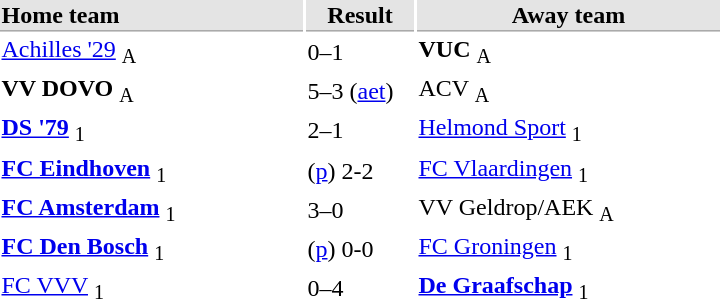<table>
<tr bgcolor="#E4E4E4">
<th style="border-bottom:1px solid #AAAAAA" width="200" align="left">Home team</th>
<th style="border-bottom:1px solid #AAAAAA" width="70" align="center">Result</th>
<th style="border-bottom:1px solid #AAAAAA" width="200">Away team</th>
</tr>
<tr>
<td><a href='#'>Achilles '29</a> <sub>A</sub></td>
<td>0–1</td>
<td><strong>VUC</strong> <sub>A</sub></td>
</tr>
<tr>
<td><strong>VV DOVO</strong> <sub>A</sub></td>
<td>5–3 (<a href='#'>aet</a>)</td>
<td>ACV <sub>A</sub></td>
</tr>
<tr>
<td><strong><a href='#'>DS '79</a></strong> <sub>1</sub></td>
<td>2–1</td>
<td><a href='#'>Helmond Sport</a> <sub>1</sub></td>
</tr>
<tr>
<td><strong><a href='#'>FC Eindhoven</a></strong> <sub>1</sub></td>
<td>(<a href='#'>p</a>) 2-2</td>
<td><a href='#'>FC Vlaardingen</a> <sub>1</sub></td>
</tr>
<tr>
<td><strong><a href='#'>FC Amsterdam</a></strong> <sub>1</sub></td>
<td>3–0</td>
<td>VV Geldrop/AEK <sub>A</sub></td>
</tr>
<tr>
<td><strong><a href='#'>FC Den Bosch</a></strong> <sub>1</sub></td>
<td>(<a href='#'>p</a>) 0-0</td>
<td><a href='#'>FC Groningen</a> <sub>1</sub></td>
</tr>
<tr>
<td><a href='#'>FC VVV</a> <sub>1</sub></td>
<td>0–4</td>
<td><strong><a href='#'>De Graafschap</a></strong> <sub>1</sub></td>
</tr>
</table>
